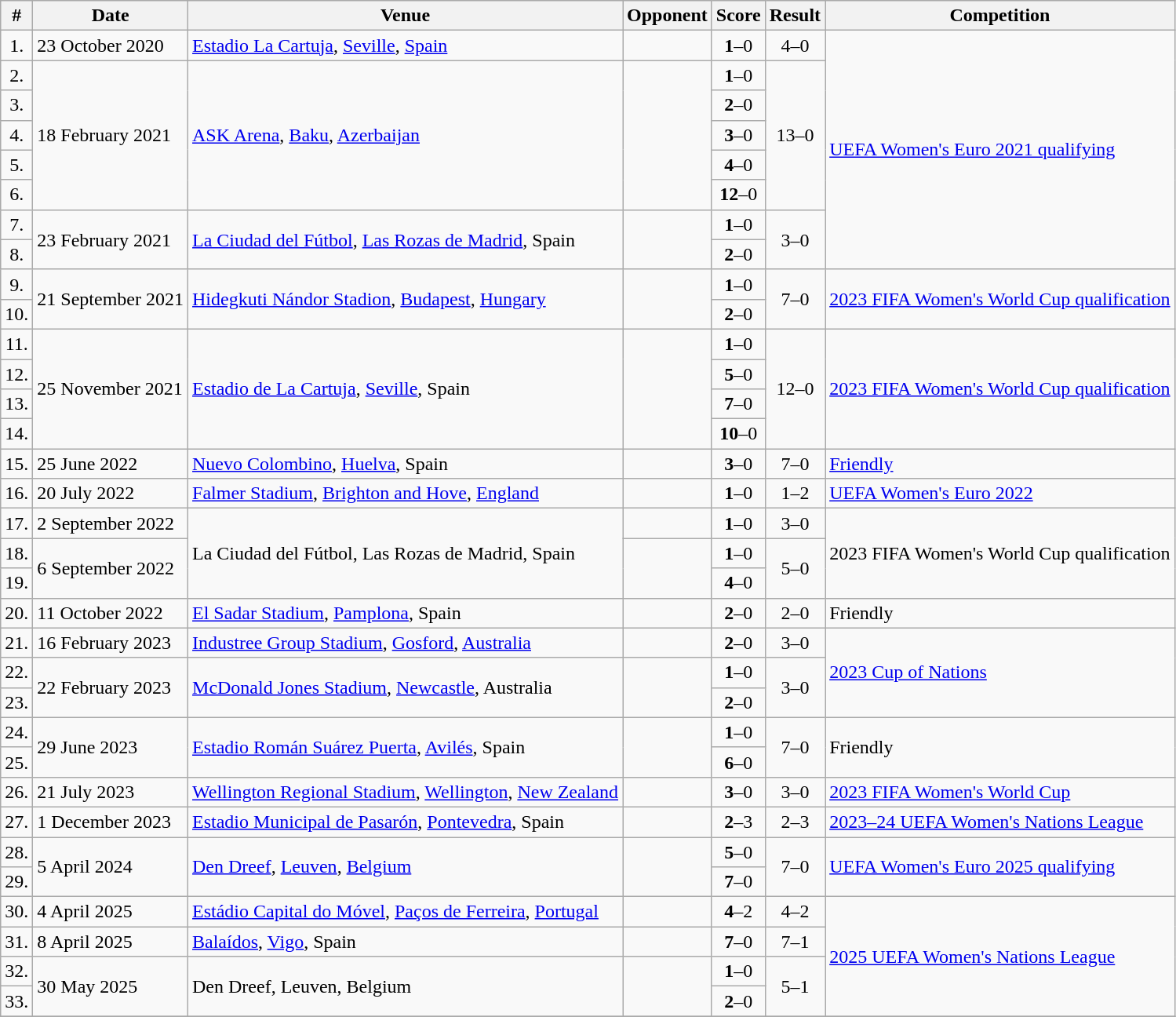<table class="wikitable">
<tr>
<th>#</th>
<th>Date</th>
<th>Venue</th>
<th>Opponent</th>
<th>Score</th>
<th>Result</th>
<th>Competition</th>
</tr>
<tr>
<td align="center">1.</td>
<td>23 October 2020</td>
<td><a href='#'>Estadio La Cartuja</a>, <a href='#'>Seville</a>, <a href='#'>Spain</a></td>
<td></td>
<td align="center"><strong>1</strong>–0</td>
<td align="center">4–0</td>
<td rowspan="8"><a href='#'>UEFA Women's Euro 2021 qualifying</a></td>
</tr>
<tr>
<td align="center">2.</td>
<td rowspan="5">18 February 2021</td>
<td rowspan="5"><a href='#'>ASK Arena</a>, <a href='#'>Baku</a>, <a href='#'>Azerbaijan</a></td>
<td rowspan="5"></td>
<td align="center"><strong>1</strong>–0</td>
<td rowspan="5" align="center">13–0</td>
</tr>
<tr>
<td align="center">3.</td>
<td align="center"><strong>2</strong>–0</td>
</tr>
<tr>
<td align="center">4.</td>
<td align="center"><strong>3</strong>–0</td>
</tr>
<tr>
<td align="center">5.</td>
<td align="center"><strong>4</strong>–0</td>
</tr>
<tr>
<td align="center">6.</td>
<td align="center"><strong>12</strong>–0</td>
</tr>
<tr>
<td align="center">7.</td>
<td rowspan="2">23 February 2021</td>
<td rowspan="2"><a href='#'>La Ciudad del Fútbol</a>, <a href='#'>Las Rozas de Madrid</a>, Spain</td>
<td rowspan="2"></td>
<td align="center"><strong>1</strong>–0</td>
<td rowspan="2" align="center">3–0</td>
</tr>
<tr>
<td align="center">8.</td>
<td align="center"><strong>2</strong>–0</td>
</tr>
<tr>
<td align="center">9.</td>
<td rowspan="2">21 September 2021</td>
<td rowspan="2"><a href='#'>Hidegkuti Nándor Stadion</a>, <a href='#'>Budapest</a>, <a href='#'>Hungary</a></td>
<td rowspan="2"></td>
<td align=center><strong>1</strong>–0</td>
<td rowspan="2" align=center>7–0</td>
<td rowspan=2><a href='#'>2023 FIFA Women's World Cup qualification</a></td>
</tr>
<tr>
<td align="center">10.</td>
<td align=center><strong>2</strong>–0</td>
</tr>
<tr>
<td align="center">11.</td>
<td rowspan="4">25 November 2021</td>
<td rowspan="4"><a href='#'>Estadio de La Cartuja</a>, <a href='#'>Seville</a>, Spain</td>
<td rowspan="4"></td>
<td align=center><strong>1</strong>–0</td>
<td rowspan="4" align=center>12–0</td>
<td rowspan=4><a href='#'>2023 FIFA Women's World Cup qualification</a></td>
</tr>
<tr>
<td align="center">12.</td>
<td align=center><strong>5</strong>–0</td>
</tr>
<tr>
<td align="center">13.</td>
<td align=center><strong>7</strong>–0</td>
</tr>
<tr>
<td align="center">14.</td>
<td align=center><strong>10</strong>–0</td>
</tr>
<tr>
<td align="center">15.</td>
<td>25 June 2022</td>
<td><a href='#'>Nuevo Colombino</a>, <a href='#'>Huelva</a>, Spain</td>
<td></td>
<td align=center><strong>3</strong>–0</td>
<td align=center>7–0</td>
<td><a href='#'>Friendly</a></td>
</tr>
<tr>
<td align="center">16.</td>
<td>20 July 2022</td>
<td><a href='#'>Falmer Stadium</a>, <a href='#'>Brighton and Hove</a>, <a href='#'>England</a></td>
<td></td>
<td align=center><strong>1</strong>–0</td>
<td align=center>1–2</td>
<td><a href='#'>UEFA Women's Euro 2022</a></td>
</tr>
<tr>
<td align="center">17.</td>
<td>2 September 2022</td>
<td rowspan=3>La Ciudad del Fútbol, Las Rozas de Madrid, Spain</td>
<td></td>
<td align=center><strong>1</strong>–0</td>
<td align=center>3–0</td>
<td rowspan=3>2023 FIFA Women's World Cup qualification</td>
</tr>
<tr>
<td align="center">18.</td>
<td rowspan="2">6 September 2022</td>
<td rowspan="2"></td>
<td align=center><strong>1</strong>–0</td>
<td rowspan="2" align=center>5–0</td>
</tr>
<tr>
<td align="center">19.</td>
<td align=center><strong>4</strong>–0</td>
</tr>
<tr>
<td align="center">20.</td>
<td>11 October 2022</td>
<td><a href='#'>El Sadar Stadium</a>, <a href='#'>Pamplona</a>, Spain</td>
<td></td>
<td align=center><strong>2</strong>–0</td>
<td align=center>2–0</td>
<td>Friendly</td>
</tr>
<tr>
<td align="center">21.</td>
<td>16 February 2023</td>
<td><a href='#'>Industree Group Stadium</a>, <a href='#'>Gosford</a>, <a href='#'>Australia</a></td>
<td></td>
<td align=center><strong>2</strong>–0</td>
<td align=center>3–0</td>
<td rowspan=3><a href='#'>2023 Cup of Nations</a></td>
</tr>
<tr>
<td align="center">22.</td>
<td rowspan=2>22 February 2023</td>
<td rowspan=2><a href='#'>McDonald Jones Stadium</a>, <a href='#'>Newcastle</a>, Australia</td>
<td rowspan=2></td>
<td align=center><strong>1</strong>–0</td>
<td rowspan=2 align=center>3–0</td>
</tr>
<tr>
<td align="center">23.</td>
<td align=center><strong>2</strong>–0</td>
</tr>
<tr>
<td align="center">24.</td>
<td rowspan=2>29 June 2023</td>
<td rowspan=2><a href='#'>Estadio Román Suárez Puerta</a>, <a href='#'>Avilés</a>, Spain</td>
<td rowspan=2></td>
<td align=center><strong>1</strong>–0</td>
<td rowspan=2  align=center>7–0</td>
<td rowspan=2>Friendly</td>
</tr>
<tr>
<td align="center">25.</td>
<td align=center><strong>6</strong>–0</td>
</tr>
<tr>
<td align="center">26.</td>
<td>21 July 2023</td>
<td><a href='#'>Wellington Regional Stadium</a>, <a href='#'>Wellington</a>, <a href='#'>New Zealand</a></td>
<td></td>
<td align=center><strong>3</strong>–0</td>
<td align=center>3–0</td>
<td><a href='#'>2023 FIFA Women's World Cup</a></td>
</tr>
<tr>
<td align="center">27.</td>
<td>1 December 2023</td>
<td><a href='#'>Estadio Municipal de Pasarón</a>, <a href='#'>Pontevedra</a>, Spain</td>
<td></td>
<td align=center><strong>2</strong>–3</td>
<td align=center>2–3</td>
<td><a href='#'>2023–24 UEFA Women's Nations League</a></td>
</tr>
<tr>
<td style="text-align:center">28.</td>
<td rowspan="2">5 April 2024</td>
<td rowspan="2"><a href='#'>Den Dreef</a>, <a href='#'>Leuven</a>, <a href='#'>Belgium</a></td>
<td rowspan="2"></td>
<td style="text-align:center"><strong>5</strong>–0</td>
<td rowspan="2" style="text-align:center">7–0</td>
<td rowspan="2"><a href='#'>UEFA Women's Euro 2025 qualifying</a></td>
</tr>
<tr>
<td style="text-align:center">29.</td>
<td style="text-align:center"><strong>7</strong>–0</td>
</tr>
<tr>
<td style="text-align:center">30.</td>
<td>4 April 2025</td>
<td><a href='#'>Estádio Capital do Móvel</a>, <a href='#'>Paços de Ferreira</a>, <a href='#'>Portugal</a></td>
<td></td>
<td style="text-align:center"><strong>4</strong>–2</td>
<td style="text-align:center">4–2</td>
<td rowspan=4><a href='#'>2025 UEFA Women's Nations League</a></td>
</tr>
<tr>
<td style="text-align:center">31.</td>
<td>8 April 2025</td>
<td><a href='#'>Balaídos</a>, <a href='#'>Vigo</a>, Spain</td>
<td></td>
<td style="text-align:center"><strong>7</strong>–0</td>
<td style="text-align:center">7–1</td>
</tr>
<tr>
<td style="text-align:center">32.</td>
<td rowspan=2>30 May 2025</td>
<td rowspan=2>Den Dreef, Leuven, Belgium</td>
<td rowspan=2></td>
<td style="text-align:center"><strong>1</strong>–0</td>
<td rowspan=2 style="text-align:center">5–1</td>
</tr>
<tr>
<td style="text-align:center">33.</td>
<td style="text-align:center"><strong>2</strong>–0</td>
</tr>
<tr>
</tr>
</table>
